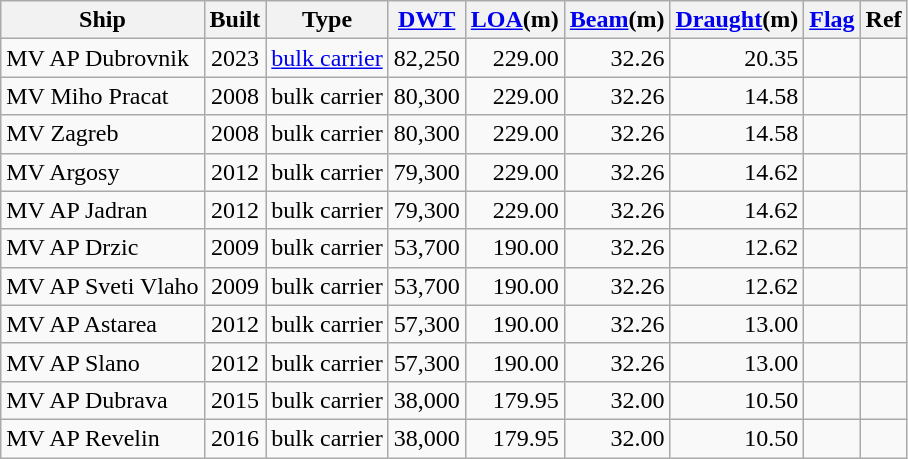<table class="wikitable sortable">
<tr>
<th>Ship</th>
<th>Built</th>
<th>Type</th>
<th><a href='#'>DWT</a></th>
<th><a href='#'>LOA</a>(m)</th>
<th><a href='#'>Beam</a>(m)</th>
<th><a href='#'>Draught</a>(m)</th>
<th><a href='#'>Flag</a></th>
<th>Ref</th>
</tr>
<tr>
<td>MV AP Dubrovnik</td>
<td align="Center">2023</td>
<td><a href='#'>bulk carrier</a></td>
<td>82,250</td>
<td align="right">229.00</td>
<td align="right">32.26</td>
<td align="right">20.35</td>
<td></td>
<td></td>
</tr>
<tr>
<td>MV Miho Pracat</td>
<td align="Center">2008</td>
<td>bulk carrier</td>
<td>80,300</td>
<td align="right">229.00</td>
<td align="right">32.26</td>
<td align="right">14.58</td>
<td></td>
<td></td>
</tr>
<tr>
<td>MV Zagreb</td>
<td align="Center">2008</td>
<td>bulk carrier</td>
<td>80,300</td>
<td align="right">229.00</td>
<td align="right">32.26</td>
<td align="right">14.58</td>
<td></td>
<td></td>
</tr>
<tr>
<td>MV Argosy</td>
<td align="Center">2012</td>
<td>bulk carrier</td>
<td>79,300</td>
<td align="right">229.00</td>
<td align="right">32.26</td>
<td align="right">14.62</td>
<td></td>
<td></td>
</tr>
<tr>
<td>MV AP Jadran</td>
<td align="Center">2012</td>
<td>bulk carrier</td>
<td>79,300</td>
<td align="right">229.00</td>
<td align="right">32.26</td>
<td align="right">14.62</td>
<td></td>
<td></td>
</tr>
<tr>
<td>MV AP Drzic</td>
<td align="Center">2009</td>
<td>bulk carrier</td>
<td>53,700</td>
<td align="right">190.00</td>
<td align="right">32.26</td>
<td align="right">12.62</td>
<td></td>
<td></td>
</tr>
<tr>
<td>MV AP Sveti Vlaho</td>
<td align="Center">2009</td>
<td>bulk carrier</td>
<td>53,700</td>
<td align="right">190.00</td>
<td align="right">32.26</td>
<td align="right">12.62</td>
<td></td>
<td></td>
</tr>
<tr>
<td>MV AP Astarea</td>
<td align="Center">2012</td>
<td>bulk carrier</td>
<td>57,300</td>
<td align="right">190.00</td>
<td align="right">32.26</td>
<td align="right">13.00</td>
<td></td>
<td></td>
</tr>
<tr>
<td>MV AP Slano</td>
<td align="Center">2012</td>
<td>bulk carrier</td>
<td>57,300</td>
<td align="right">190.00</td>
<td align="right">32.26</td>
<td align="right">13.00</td>
<td></td>
<td></td>
</tr>
<tr>
<td>MV AP Dubrava</td>
<td align="Center">2015</td>
<td>bulk carrier</td>
<td>38,000</td>
<td align="right">179.95</td>
<td align="right">32.00</td>
<td align="right">10.50</td>
<td></td>
<td></td>
</tr>
<tr>
<td>MV AP Revelin</td>
<td align="Center">2016</td>
<td>bulk carrier</td>
<td>38,000</td>
<td align="right">179.95</td>
<td align="right">32.00</td>
<td align="right">10.50</td>
<td></td>
<td></td>
</tr>
</table>
